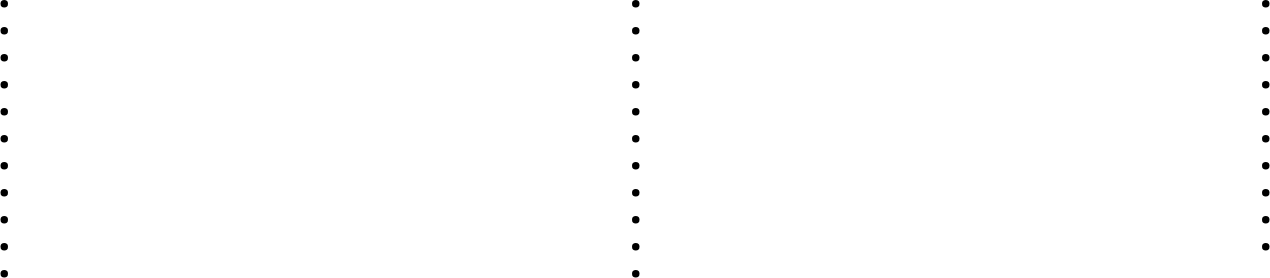<table width=100%>
<tr>
<td valign=top><br><ul><li></li><li></li><li></li><li></li><li></li><li></li><li></li><li></li><li></li><li></li><li></li></ul></td>
<td valign=top><br><ul><li></li><li></li><li></li><li></li><li></li><li></li><li></li><li></li><li></li><li></li><li></li></ul></td>
<td valign=top><br><ul><li></li><li></li><li></li><li></li><li></li><li></li><li></li><li></li><li></li><li></li></ul></td>
</tr>
</table>
